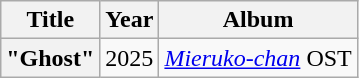<table class="wikitable plainrowheaders" style="text-align:center;">
<tr>
<th scope="col">Title</th>
<th scope="col">Year</th>
<th scope="col">Album</th>
</tr>
<tr>
<th scope="row">"Ghost"</th>
<td>2025</td>
<td><em><a href='#'>Mieruko-chan</a></em> OST</td>
</tr>
</table>
